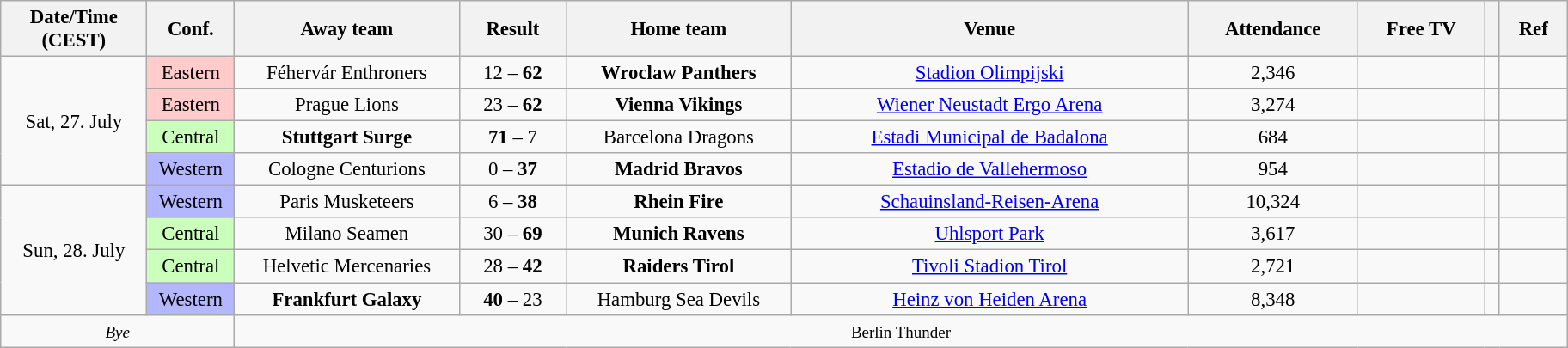<table class="mw-collapsible wikitable" style="font-size:95%; text-align:center; width:80em">
<tr>
<th style="width:7em;">Date/Time (CEST)</th>
<th style="width:4em;">Conf.</th>
<th style="width:11em;">Away team</th>
<th style="width:5em;">Result</th>
<th style="width:11em;">Home team</th>
<th>Venue</th>
<th>Attendance</th>
<th>Free TV</th>
<th></th>
<th style="width:3em;">Ref</th>
</tr>
<tr>
<td rowspan="4">Sat, 27. July<br></td>
<td style="background:#FFCBCB">Eastern</td>
<td>Féhervár Enthroners</td>
<td>12 – <strong>62</strong></td>
<td><strong>Wroclaw Panthers</strong></td>
<td><a href='#'>Stadion Olimpijski</a></td>
<td>2,346</td>
<td></td>
<td></td>
<td></td>
</tr>
<tr>
<td style="background:#FFCBCB">Eastern</td>
<td>Prague Lions</td>
<td>23 – <strong>62</strong></td>
<td><strong>Vienna Vikings</strong></td>
<td><a href='#'>Wiener Neustadt Ergo Arena</a></td>
<td>3,274</td>
<td></td>
<td></td>
<td></td>
</tr>
<tr>
<td style="background:#CBFFBC">Central</td>
<td><strong>Stuttgart Surge</strong></td>
<td><strong>71</strong> – 7</td>
<td>Barcelona Dragons</td>
<td><a href='#'>Estadi Municipal de Badalona</a></td>
<td>684</td>
<td></td>
<td></td>
<td></td>
</tr>
<tr>
<td style="background:#B3B7FF">Western</td>
<td>Cologne Centurions</td>
<td>0 – <strong>37</strong></td>
<td><strong>Madrid Bravos</strong></td>
<td><a href='#'>Estadio de Vallehermoso</a></td>
<td>954</td>
<td></td>
<td></td>
<td></td>
</tr>
<tr>
<td rowspan="4">Sun, 28. July<br></td>
<td style="background:#B3B7FF">Western</td>
<td>Paris Musketeers</td>
<td>6 – <strong>38</strong></td>
<td><strong>Rhein Fire</strong></td>
<td><a href='#'>Schauinsland-Reisen-Arena</a></td>
<td>10,324</td>
<td></td>
<td></td>
<td></td>
</tr>
<tr>
<td style="background:#CBFFBC">Central</td>
<td>Milano Seamen</td>
<td>30 – <strong>69</strong></td>
<td><strong>Munich Ravens</strong></td>
<td><a href='#'>Uhlsport Park</a></td>
<td>3,617</td>
<td></td>
<td></td>
<td></td>
</tr>
<tr>
<td style="background:#CBFFBC">Central</td>
<td>Helvetic Mercenaries</td>
<td>28 – <strong>42</strong></td>
<td><strong>Raiders Tirol</strong></td>
<td><a href='#'>Tivoli Stadion Tirol</a></td>
<td>2,721</td>
<td></td>
<td></td>
<td></td>
</tr>
<tr>
<td style="background:#B3B7FF">Western</td>
<td><strong>Frankfurt Galaxy</strong></td>
<td><strong>40</strong> – 23</td>
<td>Hamburg Sea Devils</td>
<td><a href='#'>Heinz von Heiden Arena</a></td>
<td>8,348</td>
<td></td>
<td></td>
<td></td>
</tr>
<tr>
<td colspan="2"><em><small>Bye</small></em></td>
<td colspan="8"><small>Berlin Thunder</small></td>
</tr>
</table>
